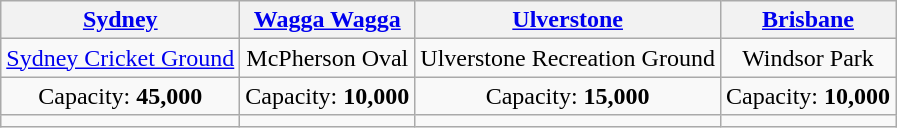<table class="wikitable" style="text-align:center">
<tr>
<th><a href='#'>Sydney</a></th>
<th><a href='#'>Wagga Wagga</a></th>
<th><a href='#'>Ulverstone</a></th>
<th><a href='#'>Brisbane</a></th>
</tr>
<tr>
<td><a href='#'>Sydney Cricket Ground</a></td>
<td>McPherson Oval</td>
<td>Ulverstone Recreation Ground</td>
<td>Windsor Park</td>
</tr>
<tr>
<td>Capacity: <strong>45,000</strong></td>
<td>Capacity: <strong>10,000</strong></td>
<td>Capacity: <strong>15,000</strong></td>
<td>Capacity: <strong>10,000</strong></td>
</tr>
<tr>
<td></td>
<td></td>
<td></td>
<td></td>
</tr>
</table>
